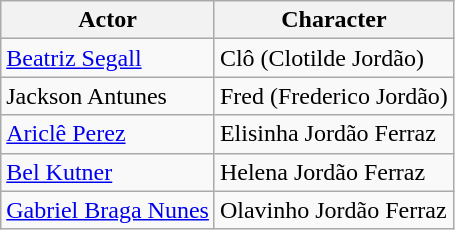<table class="wikitable">
<tr>
<th>Actor</th>
<th>Character</th>
</tr>
<tr>
<td><a href='#'>Beatriz Segall</a></td>
<td>Clô (Clotilde Jordão)</td>
</tr>
<tr>
<td>Jackson Antunes</td>
<td>Fred (Frederico Jordão)</td>
</tr>
<tr>
<td><a href='#'>Ariclê Perez</a></td>
<td>Elisinha Jordão Ferraz</td>
</tr>
<tr>
<td><a href='#'>Bel Kutner</a></td>
<td>Helena Jordão Ferraz</td>
</tr>
<tr>
<td><a href='#'>Gabriel Braga Nunes</a></td>
<td>Olavinho Jordão Ferraz</td>
</tr>
</table>
